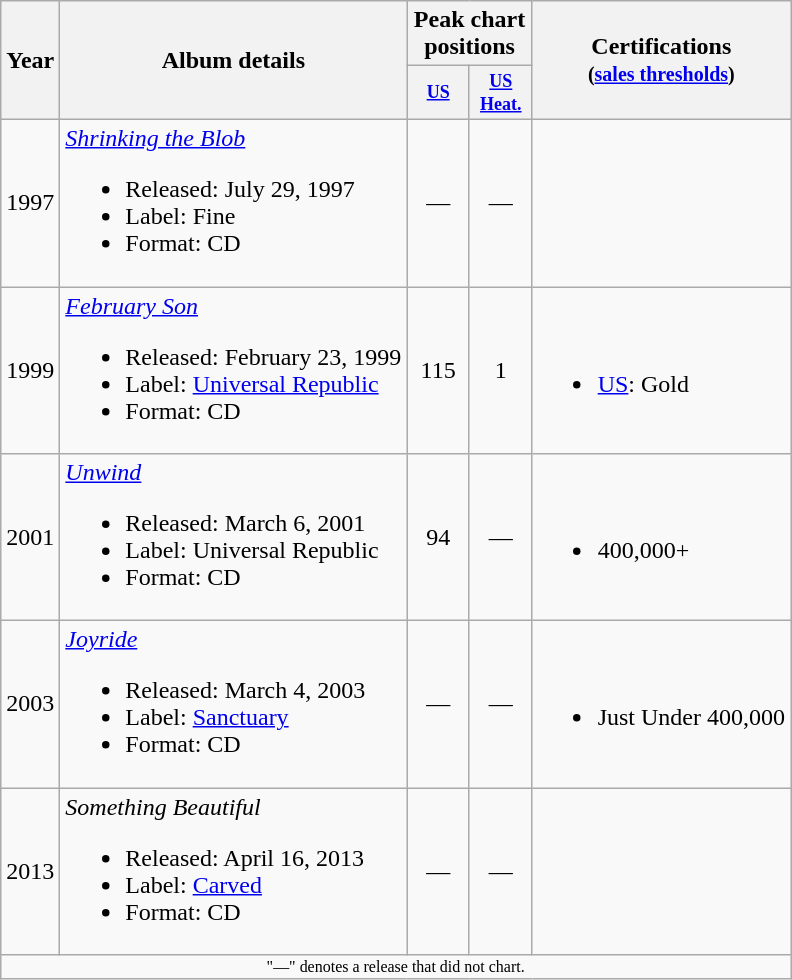<table class="wikitable">
<tr>
<th rowspan="2">Year</th>
<th rowspan="2">Album details</th>
<th colspan="2">Peak chart positions</th>
<th scope="col" rowspan="2">Certifications<br><small>(<a href='#'>sales thresholds</a>)</small></th>
</tr>
<tr>
<th style="width:3em;font-size:75%"><a href='#'>US</a><br></th>
<th style="width:3em;font-size:75%"><a href='#'>US<br>Heat.</a><br></th>
</tr>
<tr>
<td style="text-align:center;">1997</td>
<td><em><a href='#'>Shrinking the Blob</a></em><br><ul><li>Released: July 29, 1997</li><li>Label: Fine</li><li>Format: CD</li></ul></td>
<td style="text-align:center;">—</td>
<td style="text-align:center;">—</td>
<td></td>
</tr>
<tr>
<td style="text-align:center;">1999</td>
<td><em><a href='#'>February Son</a></em><br><ul><li>Released: February 23, 1999</li><li>Label: <a href='#'>Universal Republic</a></li><li>Format: CD</li></ul></td>
<td style="text-align:center;">115</td>
<td style="text-align:center;">1</td>
<td align="left"><br><ul><li><a href='#'>US</a>: Gold</li></ul></td>
</tr>
<tr>
<td style="text-align:center;">2001</td>
<td><em><a href='#'>Unwind</a></em><br><ul><li>Released: March 6, 2001</li><li>Label: Universal Republic</li><li>Format: CD</li></ul></td>
<td style="text-align:center;">94</td>
<td style="text-align:center;">—</td>
<td align="left"><br><ul><li>400,000+</li></ul></td>
</tr>
<tr>
<td style="text-align:center;">2003</td>
<td><em><a href='#'>Joyride</a></em><br><ul><li>Released: March 4, 2003</li><li>Label: <a href='#'>Sanctuary</a></li><li>Format: CD</li></ul></td>
<td style="text-align:center;">—</td>
<td style="text-align:center;">—</td>
<td align="left"><br><ul><li>Just Under 400,000</li></ul></td>
</tr>
<tr>
<td style="text-align:center;">2013</td>
<td><em>Something Beautiful</em><br><ul><li>Released: April 16, 2013</li><li>Label: <a href='#'>Carved</a></li><li>Format: CD</li></ul></td>
<td style="text-align:center;">—</td>
<td style="text-align:center;">—</td>
<td></td>
</tr>
<tr>
<td colspan="6" style="text-align:center; font-size:8pt;">"—" denotes a release that did not chart.</td>
</tr>
</table>
